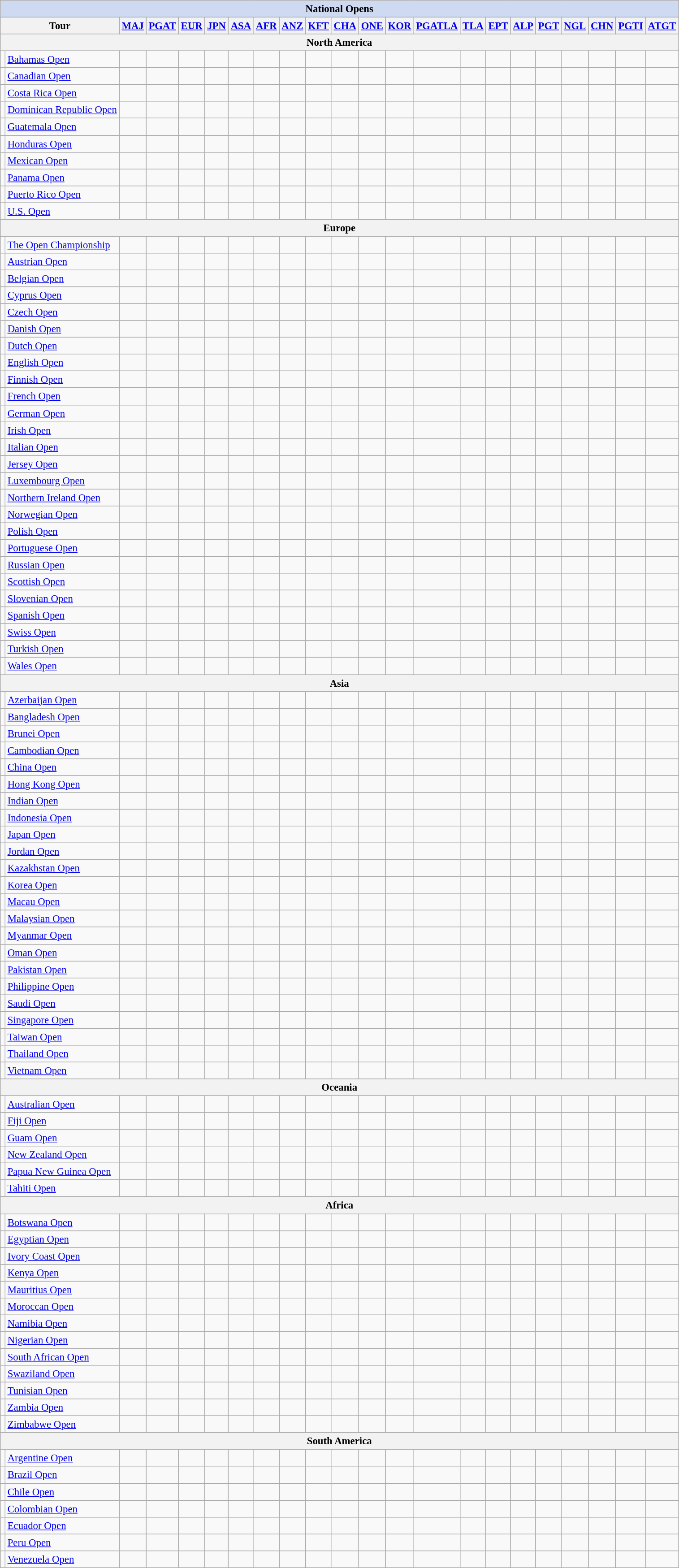<table class="wikitable collapsible mw-datatable" style="text-align:left;font-size:95%">
<tr>
<th colspan="22" style="background:#cedaf2;">National Opens</th>
</tr>
<tr>
<th colspan=2>Tour</th>
<th><a href='#'>MAJ</a></th>
<th><a href='#'>PGAT</a></th>
<th><a href='#'>EUR</a></th>
<th><a href='#'>JPN</a></th>
<th><a href='#'>ASA</a></th>
<th><a href='#'>AFR</a></th>
<th><a href='#'>ANZ</a></th>
<th><a href='#'>KFT</a></th>
<th><a href='#'>CHA</a></th>
<th><a href='#'>ONE</a></th>
<th><a href='#'>KOR</a></th>
<th><a href='#'>PGATLA</a></th>
<th><a href='#'>TLA</a></th>
<th><a href='#'>EPT</a></th>
<th><a href='#'>ALP</a></th>
<th><a href='#'>PGT</a></th>
<th><a href='#'>NGL</a></th>
<th><a href='#'>CHN</a></th>
<th><a href='#'>PGTI</a></th>
<th><a href='#'>ATGT</a></th>
</tr>
<tr>
<th colspan="22">North America</th>
</tr>
<tr>
<td></td>
<td><a href='#'>Bahamas Open</a></td>
<td></td>
<td></td>
<td></td>
<td></td>
<td></td>
<td></td>
<td></td>
<td></td>
<td></td>
<td></td>
<td></td>
<td></td>
<td></td>
<td></td>
<td></td>
<td></td>
<td></td>
<td></td>
<td></td>
<td></td>
</tr>
<tr>
<td></td>
<td><a href='#'>Canadian Open</a></td>
<td></td>
<td></td>
<td></td>
<td></td>
<td></td>
<td></td>
<td></td>
<td></td>
<td></td>
<td></td>
<td></td>
<td></td>
<td></td>
<td></td>
<td></td>
<td></td>
<td></td>
<td></td>
<td></td>
<td></td>
</tr>
<tr>
<td></td>
<td><a href='#'>Costa Rica Open</a></td>
<td></td>
<td></td>
<td></td>
<td></td>
<td></td>
<td></td>
<td></td>
<td></td>
<td></td>
<td></td>
<td></td>
<td></td>
<td></td>
<td></td>
<td></td>
<td></td>
<td></td>
<td></td>
<td></td>
<td></td>
</tr>
<tr>
<td></td>
<td><a href='#'>Dominican Republic Open</a></td>
<td></td>
<td></td>
<td></td>
<td></td>
<td></td>
<td></td>
<td></td>
<td></td>
<td></td>
<td></td>
<td></td>
<td></td>
<td></td>
<td></td>
<td></td>
<td></td>
<td></td>
<td></td>
<td></td>
<td></td>
</tr>
<tr>
<td></td>
<td><a href='#'>Guatemala Open</a></td>
<td></td>
<td></td>
<td></td>
<td></td>
<td></td>
<td></td>
<td></td>
<td></td>
<td></td>
<td></td>
<td></td>
<td></td>
<td></td>
<td></td>
<td></td>
<td></td>
<td></td>
<td></td>
<td></td>
<td></td>
</tr>
<tr>
<td></td>
<td><a href='#'>Honduras Open</a></td>
<td></td>
<td></td>
<td></td>
<td></td>
<td></td>
<td></td>
<td></td>
<td></td>
<td></td>
<td></td>
<td></td>
<td></td>
<td></td>
<td></td>
<td></td>
<td></td>
<td></td>
<td></td>
<td></td>
<td></td>
</tr>
<tr>
<td></td>
<td><a href='#'>Mexican Open</a></td>
<td></td>
<td></td>
<td></td>
<td></td>
<td></td>
<td></td>
<td></td>
<td></td>
<td></td>
<td></td>
<td></td>
<td></td>
<td></td>
<td></td>
<td></td>
<td></td>
<td></td>
<td></td>
<td></td>
<td></td>
</tr>
<tr>
<td></td>
<td><a href='#'>Panama Open</a></td>
<td></td>
<td></td>
<td></td>
<td></td>
<td></td>
<td></td>
<td></td>
<td></td>
<td></td>
<td></td>
<td></td>
<td></td>
<td></td>
<td></td>
<td></td>
<td></td>
<td></td>
<td></td>
<td></td>
<td></td>
</tr>
<tr>
<td></td>
<td><a href='#'>Puerto Rico Open</a></td>
<td></td>
<td></td>
<td></td>
<td></td>
<td></td>
<td></td>
<td></td>
<td></td>
<td></td>
<td></td>
<td></td>
<td></td>
<td></td>
<td></td>
<td></td>
<td></td>
<td></td>
<td></td>
<td></td>
<td></td>
</tr>
<tr>
<td></td>
<td><a href='#'>U.S. Open</a></td>
<td></td>
<td></td>
<td></td>
<td></td>
<td></td>
<td></td>
<td></td>
<td></td>
<td></td>
<td></td>
<td></td>
<td></td>
<td></td>
<td></td>
<td></td>
<td></td>
<td></td>
<td></td>
<td></td>
<td></td>
</tr>
<tr>
<th colspan="22">Europe</th>
</tr>
<tr>
<td></td>
<td><a href='#'>The Open Championship</a></td>
<td></td>
<td></td>
<td></td>
<td></td>
<td></td>
<td></td>
<td></td>
<td></td>
<td></td>
<td></td>
<td></td>
<td></td>
<td></td>
<td></td>
<td></td>
<td></td>
<td></td>
<td></td>
<td></td>
<td></td>
</tr>
<tr>
<td></td>
<td><a href='#'>Austrian Open</a></td>
<td></td>
<td></td>
<td></td>
<td></td>
<td></td>
<td></td>
<td></td>
<td></td>
<td></td>
<td></td>
<td></td>
<td></td>
<td></td>
<td></td>
<td></td>
<td></td>
<td></td>
<td></td>
<td></td>
<td></td>
</tr>
<tr>
<td></td>
<td><a href='#'>Belgian Open</a></td>
<td></td>
<td></td>
<td></td>
<td></td>
<td></td>
<td></td>
<td></td>
<td></td>
<td></td>
<td></td>
<td></td>
<td></td>
<td></td>
<td></td>
<td></td>
<td></td>
<td></td>
<td></td>
<td></td>
<td></td>
</tr>
<tr>
<td></td>
<td><a href='#'>Cyprus Open</a></td>
<td></td>
<td></td>
<td></td>
<td></td>
<td></td>
<td></td>
<td></td>
<td></td>
<td></td>
<td></td>
<td></td>
<td></td>
<td></td>
<td></td>
<td></td>
<td></td>
<td></td>
<td></td>
<td></td>
<td></td>
</tr>
<tr>
<td></td>
<td><a href='#'>Czech Open</a></td>
<td></td>
<td></td>
<td></td>
<td></td>
<td></td>
<td></td>
<td></td>
<td></td>
<td></td>
<td></td>
<td></td>
<td></td>
<td></td>
<td></td>
<td></td>
<td></td>
<td></td>
<td></td>
<td></td>
<td></td>
</tr>
<tr>
<td></td>
<td><a href='#'>Danish Open</a></td>
<td></td>
<td></td>
<td></td>
<td></td>
<td></td>
<td></td>
<td></td>
<td></td>
<td></td>
<td></td>
<td></td>
<td></td>
<td></td>
<td></td>
<td></td>
<td></td>
<td></td>
<td></td>
<td></td>
<td></td>
</tr>
<tr>
<td></td>
<td><a href='#'>Dutch Open</a></td>
<td></td>
<td></td>
<td></td>
<td></td>
<td></td>
<td></td>
<td></td>
<td></td>
<td></td>
<td></td>
<td></td>
<td></td>
<td></td>
<td></td>
<td></td>
<td></td>
<td></td>
<td></td>
<td></td>
<td></td>
</tr>
<tr>
<td></td>
<td><a href='#'>English Open</a></td>
<td></td>
<td></td>
<td></td>
<td></td>
<td></td>
<td></td>
<td></td>
<td></td>
<td></td>
<td></td>
<td></td>
<td></td>
<td></td>
<td></td>
<td></td>
<td></td>
<td></td>
<td></td>
<td></td>
<td></td>
</tr>
<tr>
<td></td>
<td><a href='#'>Finnish Open</a></td>
<td></td>
<td></td>
<td></td>
<td></td>
<td></td>
<td></td>
<td></td>
<td></td>
<td></td>
<td></td>
<td></td>
<td></td>
<td></td>
<td></td>
<td></td>
<td></td>
<td></td>
<td></td>
<td></td>
<td></td>
</tr>
<tr>
<td></td>
<td><a href='#'>French Open</a></td>
<td></td>
<td></td>
<td></td>
<td></td>
<td></td>
<td></td>
<td></td>
<td></td>
<td></td>
<td></td>
<td></td>
<td></td>
<td></td>
<td></td>
<td></td>
<td></td>
<td></td>
<td></td>
<td></td>
<td></td>
</tr>
<tr>
<td></td>
<td><a href='#'>German Open</a></td>
<td></td>
<td></td>
<td></td>
<td></td>
<td></td>
<td></td>
<td></td>
<td></td>
<td></td>
<td></td>
<td></td>
<td></td>
<td></td>
<td></td>
<td></td>
<td></td>
<td></td>
<td></td>
<td></td>
<td></td>
</tr>
<tr>
<td></td>
<td><a href='#'>Irish Open</a></td>
<td></td>
<td></td>
<td></td>
<td></td>
<td></td>
<td></td>
<td></td>
<td></td>
<td></td>
<td></td>
<td></td>
<td></td>
<td></td>
<td></td>
<td></td>
<td></td>
<td></td>
<td></td>
<td></td>
<td></td>
</tr>
<tr>
<td></td>
<td><a href='#'>Italian Open</a></td>
<td></td>
<td></td>
<td></td>
<td></td>
<td></td>
<td></td>
<td></td>
<td></td>
<td></td>
<td></td>
<td></td>
<td></td>
<td></td>
<td></td>
<td></td>
<td></td>
<td></td>
<td></td>
<td></td>
<td></td>
</tr>
<tr>
<td></td>
<td><a href='#'>Jersey Open</a></td>
<td></td>
<td></td>
<td></td>
<td></td>
<td></td>
<td></td>
<td></td>
<td></td>
<td></td>
<td></td>
<td></td>
<td></td>
<td></td>
<td></td>
<td></td>
<td></td>
<td></td>
<td></td>
<td></td>
<td></td>
</tr>
<tr>
<td></td>
<td><a href='#'>Luxembourg Open</a></td>
<td></td>
<td></td>
<td></td>
<td></td>
<td></td>
<td></td>
<td></td>
<td></td>
<td></td>
<td></td>
<td></td>
<td></td>
<td></td>
<td></td>
<td></td>
<td></td>
<td></td>
<td></td>
<td></td>
<td></td>
</tr>
<tr>
<td></td>
<td><a href='#'>Northern Ireland Open</a></td>
<td></td>
<td></td>
<td></td>
<td></td>
<td></td>
<td></td>
<td></td>
<td></td>
<td></td>
<td></td>
<td></td>
<td></td>
<td></td>
<td></td>
<td></td>
<td></td>
<td></td>
<td></td>
<td></td>
<td></td>
</tr>
<tr>
<td></td>
<td><a href='#'>Norwegian Open</a></td>
<td></td>
<td></td>
<td></td>
<td></td>
<td></td>
<td></td>
<td></td>
<td></td>
<td></td>
<td></td>
<td></td>
<td></td>
<td></td>
<td></td>
<td></td>
<td></td>
<td></td>
<td></td>
<td></td>
<td></td>
</tr>
<tr>
<td></td>
<td><a href='#'>Polish Open</a></td>
<td></td>
<td></td>
<td></td>
<td></td>
<td></td>
<td></td>
<td></td>
<td></td>
<td></td>
<td></td>
<td></td>
<td></td>
<td></td>
<td></td>
<td></td>
<td></td>
<td></td>
<td></td>
<td></td>
<td></td>
</tr>
<tr>
<td></td>
<td><a href='#'>Portuguese Open</a></td>
<td></td>
<td></td>
<td></td>
<td></td>
<td></td>
<td></td>
<td></td>
<td></td>
<td></td>
<td></td>
<td></td>
<td></td>
<td></td>
<td></td>
<td></td>
<td></td>
<td></td>
<td></td>
<td></td>
<td></td>
</tr>
<tr>
<td></td>
<td><a href='#'>Russian Open</a></td>
<td></td>
<td></td>
<td></td>
<td></td>
<td></td>
<td></td>
<td></td>
<td></td>
<td></td>
<td></td>
<td></td>
<td></td>
<td></td>
<td></td>
<td></td>
<td></td>
<td></td>
<td></td>
<td></td>
<td></td>
</tr>
<tr>
<td></td>
<td><a href='#'>Scottish Open</a></td>
<td></td>
<td></td>
<td></td>
<td></td>
<td></td>
<td></td>
<td></td>
<td></td>
<td></td>
<td></td>
<td></td>
<td></td>
<td></td>
<td></td>
<td></td>
<td></td>
<td></td>
<td></td>
<td></td>
<td></td>
</tr>
<tr>
<td></td>
<td><a href='#'>Slovenian Open</a></td>
<td></td>
<td></td>
<td></td>
<td></td>
<td></td>
<td></td>
<td></td>
<td></td>
<td></td>
<td></td>
<td></td>
<td></td>
<td></td>
<td></td>
<td></td>
<td></td>
<td></td>
<td></td>
<td></td>
<td></td>
</tr>
<tr>
<td></td>
<td><a href='#'>Spanish Open</a></td>
<td></td>
<td></td>
<td></td>
<td></td>
<td></td>
<td></td>
<td></td>
<td></td>
<td></td>
<td></td>
<td></td>
<td></td>
<td></td>
<td></td>
<td></td>
<td></td>
<td></td>
<td></td>
<td></td>
<td></td>
</tr>
<tr>
<td></td>
<td><a href='#'>Swiss Open</a></td>
<td></td>
<td></td>
<td></td>
<td></td>
<td></td>
<td></td>
<td></td>
<td></td>
<td></td>
<td></td>
<td></td>
<td></td>
<td></td>
<td></td>
<td></td>
<td></td>
<td></td>
<td></td>
<td></td>
<td></td>
</tr>
<tr>
<td></td>
<td><a href='#'>Turkish Open</a></td>
<td></td>
<td></td>
<td></td>
<td></td>
<td></td>
<td></td>
<td></td>
<td></td>
<td></td>
<td></td>
<td></td>
<td></td>
<td></td>
<td></td>
<td></td>
<td></td>
<td></td>
<td></td>
<td></td>
<td></td>
</tr>
<tr>
<td></td>
<td><a href='#'>Wales Open</a></td>
<td></td>
<td></td>
<td></td>
<td></td>
<td></td>
<td></td>
<td></td>
<td></td>
<td></td>
<td></td>
<td></td>
<td></td>
<td></td>
<td></td>
<td></td>
<td></td>
<td></td>
<td></td>
<td></td>
<td></td>
</tr>
<tr>
<th colspan="22">Asia</th>
</tr>
<tr>
<td></td>
<td><a href='#'>Azerbaijan Open</a></td>
<td></td>
<td></td>
<td></td>
<td></td>
<td></td>
<td></td>
<td></td>
<td></td>
<td></td>
<td></td>
<td></td>
<td></td>
<td></td>
<td></td>
<td></td>
<td></td>
<td></td>
<td></td>
<td></td>
<td></td>
</tr>
<tr>
<td></td>
<td><a href='#'>Bangladesh Open</a></td>
<td></td>
<td></td>
<td></td>
<td></td>
<td></td>
<td></td>
<td></td>
<td></td>
<td></td>
<td></td>
<td></td>
<td></td>
<td></td>
<td></td>
<td></td>
<td></td>
<td></td>
<td></td>
<td></td>
<td></td>
</tr>
<tr>
<td></td>
<td><a href='#'>Brunei Open</a></td>
<td></td>
<td></td>
<td></td>
<td></td>
<td></td>
<td></td>
<td></td>
<td></td>
<td></td>
<td></td>
<td></td>
<td></td>
<td></td>
<td></td>
<td></td>
<td></td>
<td></td>
<td></td>
<td></td>
<td></td>
</tr>
<tr>
<td></td>
<td><a href='#'>Cambodian Open</a></td>
<td></td>
<td></td>
<td></td>
<td></td>
<td></td>
<td></td>
<td></td>
<td></td>
<td></td>
<td></td>
<td></td>
<td></td>
<td></td>
<td></td>
<td></td>
<td></td>
<td></td>
<td></td>
<td></td>
<td></td>
</tr>
<tr>
<td></td>
<td><a href='#'>China Open</a></td>
<td></td>
<td></td>
<td></td>
<td></td>
<td></td>
<td></td>
<td></td>
<td></td>
<td></td>
<td></td>
<td></td>
<td></td>
<td></td>
<td></td>
<td></td>
<td></td>
<td></td>
<td></td>
<td></td>
<td></td>
</tr>
<tr>
<td></td>
<td><a href='#'>Hong Kong Open</a></td>
<td></td>
<td></td>
<td></td>
<td></td>
<td></td>
<td></td>
<td></td>
<td></td>
<td></td>
<td></td>
<td></td>
<td></td>
<td></td>
<td></td>
<td></td>
<td></td>
<td></td>
<td></td>
<td></td>
<td></td>
</tr>
<tr>
<td></td>
<td><a href='#'>Indian Open</a></td>
<td></td>
<td></td>
<td></td>
<td></td>
<td></td>
<td></td>
<td></td>
<td></td>
<td></td>
<td></td>
<td></td>
<td></td>
<td></td>
<td></td>
<td></td>
<td></td>
<td></td>
<td></td>
<td></td>
<td></td>
</tr>
<tr>
<td></td>
<td><a href='#'>Indonesia Open</a></td>
<td></td>
<td></td>
<td></td>
<td></td>
<td></td>
<td></td>
<td></td>
<td></td>
<td></td>
<td></td>
<td></td>
<td></td>
<td></td>
<td></td>
<td></td>
<td></td>
<td></td>
<td></td>
<td></td>
<td></td>
</tr>
<tr>
<td></td>
<td><a href='#'>Japan Open</a></td>
<td></td>
<td></td>
<td></td>
<td></td>
<td></td>
<td></td>
<td></td>
<td></td>
<td></td>
<td></td>
<td></td>
<td></td>
<td></td>
<td></td>
<td></td>
<td></td>
<td></td>
<td></td>
<td></td>
<td></td>
</tr>
<tr>
<td></td>
<td><a href='#'>Jordan Open</a></td>
<td></td>
<td></td>
<td></td>
<td></td>
<td></td>
<td></td>
<td></td>
<td></td>
<td></td>
<td></td>
<td></td>
<td></td>
<td></td>
<td></td>
<td></td>
<td></td>
<td></td>
<td></td>
<td></td>
<td></td>
</tr>
<tr>
<td></td>
<td><a href='#'>Kazakhstan Open</a></td>
<td></td>
<td></td>
<td></td>
<td></td>
<td></td>
<td></td>
<td></td>
<td></td>
<td></td>
<td></td>
<td></td>
<td></td>
<td></td>
<td></td>
<td></td>
<td></td>
<td></td>
<td></td>
<td></td>
<td></td>
</tr>
<tr>
<td></td>
<td><a href='#'>Korea Open</a></td>
<td></td>
<td></td>
<td></td>
<td></td>
<td></td>
<td></td>
<td></td>
<td></td>
<td></td>
<td></td>
<td></td>
<td></td>
<td></td>
<td></td>
<td></td>
<td></td>
<td></td>
<td></td>
<td></td>
<td></td>
</tr>
<tr>
<td></td>
<td><a href='#'>Macau Open</a></td>
<td></td>
<td></td>
<td></td>
<td></td>
<td></td>
<td></td>
<td></td>
<td></td>
<td></td>
<td></td>
<td></td>
<td></td>
<td></td>
<td></td>
<td></td>
<td></td>
<td></td>
<td></td>
<td></td>
<td></td>
</tr>
<tr>
<td></td>
<td><a href='#'>Malaysian Open</a></td>
<td></td>
<td></td>
<td></td>
<td></td>
<td></td>
<td></td>
<td></td>
<td></td>
<td></td>
<td></td>
<td></td>
<td></td>
<td></td>
<td></td>
<td></td>
<td></td>
<td></td>
<td></td>
<td></td>
<td></td>
</tr>
<tr>
<td></td>
<td><a href='#'>Myanmar Open</a></td>
<td></td>
<td></td>
<td></td>
<td></td>
<td></td>
<td></td>
<td></td>
<td></td>
<td></td>
<td></td>
<td></td>
<td></td>
<td></td>
<td></td>
<td></td>
<td></td>
<td></td>
<td></td>
<td></td>
<td></td>
</tr>
<tr>
<td></td>
<td><a href='#'>Oman Open</a></td>
<td></td>
<td></td>
<td></td>
<td></td>
<td></td>
<td></td>
<td></td>
<td></td>
<td></td>
<td></td>
<td></td>
<td></td>
<td></td>
<td></td>
<td></td>
<td></td>
<td></td>
<td></td>
<td></td>
<td></td>
</tr>
<tr>
<td></td>
<td><a href='#'>Pakistan Open</a></td>
<td></td>
<td></td>
<td></td>
<td></td>
<td></td>
<td></td>
<td></td>
<td></td>
<td></td>
<td></td>
<td></td>
<td></td>
<td></td>
<td></td>
<td></td>
<td></td>
<td></td>
<td></td>
<td></td>
<td></td>
</tr>
<tr>
<td></td>
<td><a href='#'>Philippine Open</a></td>
<td></td>
<td></td>
<td></td>
<td></td>
<td></td>
<td></td>
<td></td>
<td></td>
<td></td>
<td></td>
<td></td>
<td></td>
<td></td>
<td></td>
<td></td>
<td></td>
<td></td>
<td></td>
<td></td>
<td></td>
</tr>
<tr>
<td></td>
<td><a href='#'>Saudi Open</a></td>
<td></td>
<td></td>
<td></td>
<td></td>
<td></td>
<td></td>
<td></td>
<td></td>
<td></td>
<td></td>
<td></td>
<td></td>
<td></td>
<td></td>
<td></td>
<td></td>
<td></td>
<td></td>
<td></td>
<td></td>
</tr>
<tr>
<td></td>
<td><a href='#'>Singapore Open</a></td>
<td></td>
<td></td>
<td></td>
<td></td>
<td></td>
<td></td>
<td></td>
<td></td>
<td></td>
<td></td>
<td></td>
<td></td>
<td></td>
<td></td>
<td></td>
<td></td>
<td></td>
<td></td>
<td></td>
<td></td>
</tr>
<tr>
<td></td>
<td><a href='#'>Taiwan Open</a></td>
<td></td>
<td></td>
<td></td>
<td></td>
<td></td>
<td></td>
<td></td>
<td></td>
<td></td>
<td></td>
<td></td>
<td></td>
<td></td>
<td></td>
<td></td>
<td></td>
<td></td>
<td></td>
<td></td>
<td></td>
</tr>
<tr>
<td></td>
<td><a href='#'>Thailand Open</a></td>
<td></td>
<td></td>
<td></td>
<td></td>
<td></td>
<td></td>
<td></td>
<td></td>
<td></td>
<td></td>
<td></td>
<td></td>
<td></td>
<td></td>
<td></td>
<td></td>
<td></td>
<td></td>
<td></td>
<td></td>
</tr>
<tr>
<td></td>
<td><a href='#'>Vietnam Open</a></td>
<td></td>
<td></td>
<td></td>
<td></td>
<td></td>
<td></td>
<td></td>
<td></td>
<td></td>
<td></td>
<td></td>
<td></td>
<td></td>
<td></td>
<td></td>
<td></td>
<td></td>
<td></td>
<td></td>
<td></td>
</tr>
<tr>
<th colspan="22">Oceania</th>
</tr>
<tr>
<td></td>
<td><a href='#'>Australian Open</a></td>
<td></td>
<td></td>
<td></td>
<td></td>
<td></td>
<td></td>
<td></td>
<td></td>
<td></td>
<td></td>
<td></td>
<td></td>
<td></td>
<td></td>
<td></td>
<td></td>
<td></td>
<td></td>
<td></td>
<td></td>
</tr>
<tr>
<td></td>
<td><a href='#'>Fiji Open</a></td>
<td></td>
<td></td>
<td></td>
<td></td>
<td></td>
<td></td>
<td></td>
<td></td>
<td></td>
<td></td>
<td></td>
<td></td>
<td></td>
<td></td>
<td></td>
<td></td>
<td></td>
<td></td>
<td></td>
<td></td>
</tr>
<tr>
<td></td>
<td><a href='#'>Guam Open</a></td>
<td></td>
<td></td>
<td></td>
<td></td>
<td></td>
<td></td>
<td></td>
<td></td>
<td></td>
<td></td>
<td></td>
<td></td>
<td></td>
<td></td>
<td></td>
<td></td>
<td></td>
<td></td>
<td></td>
<td></td>
</tr>
<tr>
<td></td>
<td><a href='#'>New Zealand Open</a></td>
<td></td>
<td></td>
<td></td>
<td></td>
<td></td>
<td></td>
<td></td>
<td></td>
<td></td>
<td></td>
<td></td>
<td></td>
<td></td>
<td></td>
<td></td>
<td></td>
<td></td>
<td></td>
<td></td>
<td></td>
</tr>
<tr>
<td></td>
<td><a href='#'>Papua New Guinea Open</a></td>
<td></td>
<td></td>
<td></td>
<td></td>
<td></td>
<td></td>
<td></td>
<td></td>
<td></td>
<td></td>
<td></td>
<td></td>
<td></td>
<td></td>
<td></td>
<td></td>
<td></td>
<td></td>
<td></td>
<td></td>
</tr>
<tr>
<td></td>
<td><a href='#'>Tahiti Open</a></td>
<td></td>
<td></td>
<td></td>
<td></td>
<td></td>
<td></td>
<td></td>
<td></td>
<td></td>
<td></td>
<td></td>
<td></td>
<td></td>
<td></td>
<td></td>
<td></td>
<td></td>
<td></td>
<td></td>
<td></td>
</tr>
<tr>
<th colspan="22">Africa</th>
</tr>
<tr>
<td></td>
<td><a href='#'>Botswana Open</a></td>
<td></td>
<td></td>
<td></td>
<td></td>
<td></td>
<td></td>
<td></td>
<td></td>
<td></td>
<td></td>
<td></td>
<td></td>
<td></td>
<td></td>
<td></td>
<td></td>
<td></td>
<td></td>
<td></td>
<td></td>
</tr>
<tr>
<td></td>
<td><a href='#'>Egyptian Open</a></td>
<td></td>
<td></td>
<td></td>
<td></td>
<td></td>
<td></td>
<td></td>
<td></td>
<td></td>
<td></td>
<td></td>
<td></td>
<td></td>
<td></td>
<td></td>
<td></td>
<td></td>
<td></td>
<td></td>
<td></td>
</tr>
<tr>
<td></td>
<td><a href='#'>Ivory Coast Open</a></td>
<td></td>
<td></td>
<td></td>
<td></td>
<td></td>
<td></td>
<td></td>
<td></td>
<td></td>
<td></td>
<td></td>
<td></td>
<td></td>
<td></td>
<td></td>
<td></td>
<td></td>
<td></td>
<td></td>
<td></td>
</tr>
<tr>
<td></td>
<td><a href='#'>Kenya Open</a></td>
<td></td>
<td></td>
<td></td>
<td></td>
<td></td>
<td></td>
<td></td>
<td></td>
<td></td>
<td></td>
<td></td>
<td></td>
<td></td>
<td></td>
<td></td>
<td></td>
<td></td>
<td></td>
<td></td>
<td></td>
</tr>
<tr>
<td></td>
<td><a href='#'>Mauritius Open</a></td>
<td></td>
<td></td>
<td></td>
<td></td>
<td></td>
<td></td>
<td></td>
<td></td>
<td></td>
<td></td>
<td></td>
<td></td>
<td></td>
<td></td>
<td></td>
<td></td>
<td></td>
<td></td>
<td></td>
<td></td>
</tr>
<tr>
<td></td>
<td><a href='#'>Moroccan Open</a></td>
<td></td>
<td></td>
<td></td>
<td></td>
<td></td>
<td></td>
<td></td>
<td></td>
<td></td>
<td></td>
<td></td>
<td></td>
<td></td>
<td></td>
<td></td>
<td></td>
<td></td>
<td></td>
<td></td>
<td></td>
</tr>
<tr>
<td></td>
<td><a href='#'>Namibia Open</a></td>
<td></td>
<td></td>
<td></td>
<td></td>
<td></td>
<td></td>
<td></td>
<td></td>
<td></td>
<td></td>
<td></td>
<td></td>
<td></td>
<td></td>
<td></td>
<td></td>
<td></td>
<td></td>
<td></td>
<td></td>
</tr>
<tr>
<td></td>
<td><a href='#'>Nigerian Open</a></td>
<td></td>
<td></td>
<td></td>
<td></td>
<td></td>
<td></td>
<td></td>
<td></td>
<td></td>
<td></td>
<td></td>
<td></td>
<td></td>
<td></td>
<td></td>
<td></td>
<td></td>
<td></td>
<td></td>
<td></td>
</tr>
<tr>
<td></td>
<td><a href='#'>South African Open</a></td>
<td></td>
<td></td>
<td></td>
<td></td>
<td></td>
<td></td>
<td></td>
<td></td>
<td></td>
<td></td>
<td></td>
<td></td>
<td></td>
<td></td>
<td></td>
<td></td>
<td></td>
<td></td>
<td></td>
<td></td>
</tr>
<tr>
<td></td>
<td><a href='#'>Swaziland Open</a></td>
<td></td>
<td></td>
<td></td>
<td></td>
<td></td>
<td></td>
<td></td>
<td></td>
<td></td>
<td></td>
<td></td>
<td></td>
<td></td>
<td></td>
<td></td>
<td></td>
<td></td>
<td></td>
<td></td>
<td></td>
</tr>
<tr>
<td></td>
<td><a href='#'>Tunisian Open</a></td>
<td></td>
<td></td>
<td></td>
<td></td>
<td></td>
<td></td>
<td></td>
<td></td>
<td></td>
<td></td>
<td></td>
<td></td>
<td></td>
<td></td>
<td></td>
<td></td>
<td></td>
<td></td>
<td></td>
<td></td>
</tr>
<tr>
<td></td>
<td><a href='#'>Zambia Open</a></td>
<td></td>
<td></td>
<td></td>
<td></td>
<td></td>
<td></td>
<td></td>
<td></td>
<td></td>
<td></td>
<td></td>
<td></td>
<td></td>
<td></td>
<td></td>
<td></td>
<td></td>
<td></td>
<td></td>
<td></td>
</tr>
<tr>
<td></td>
<td><a href='#'>Zimbabwe Open</a></td>
<td></td>
<td></td>
<td></td>
<td></td>
<td></td>
<td></td>
<td></td>
<td></td>
<td></td>
<td></td>
<td></td>
<td></td>
<td></td>
<td></td>
<td></td>
<td></td>
<td></td>
<td></td>
<td></td>
<td></td>
</tr>
<tr>
<th colspan="22">South America</th>
</tr>
<tr>
<td></td>
<td><a href='#'>Argentine Open</a></td>
<td></td>
<td></td>
<td></td>
<td></td>
<td></td>
<td></td>
<td></td>
<td></td>
<td></td>
<td></td>
<td></td>
<td></td>
<td></td>
<td></td>
<td></td>
<td></td>
<td></td>
<td></td>
<td></td>
<td></td>
</tr>
<tr>
<td></td>
<td><a href='#'>Brazil Open</a></td>
<td></td>
<td></td>
<td></td>
<td></td>
<td></td>
<td></td>
<td></td>
<td></td>
<td></td>
<td></td>
<td></td>
<td></td>
<td></td>
<td></td>
<td></td>
<td></td>
<td></td>
<td></td>
<td></td>
<td></td>
</tr>
<tr>
<td></td>
<td><a href='#'>Chile Open</a></td>
<td></td>
<td></td>
<td></td>
<td></td>
<td></td>
<td></td>
<td></td>
<td></td>
<td></td>
<td></td>
<td></td>
<td></td>
<td></td>
<td></td>
<td></td>
<td></td>
<td></td>
<td></td>
<td></td>
<td></td>
</tr>
<tr>
<td></td>
<td><a href='#'>Colombian Open</a></td>
<td></td>
<td></td>
<td></td>
<td></td>
<td></td>
<td></td>
<td></td>
<td></td>
<td></td>
<td></td>
<td></td>
<td></td>
<td></td>
<td></td>
<td></td>
<td></td>
<td></td>
<td></td>
<td></td>
<td></td>
</tr>
<tr>
<td></td>
<td><a href='#'>Ecuador Open</a></td>
<td></td>
<td></td>
<td></td>
<td></td>
<td></td>
<td></td>
<td></td>
<td></td>
<td></td>
<td></td>
<td></td>
<td></td>
<td></td>
<td></td>
<td></td>
<td></td>
<td></td>
<td></td>
<td></td>
<td></td>
</tr>
<tr>
<td></td>
<td><a href='#'>Peru Open</a></td>
<td></td>
<td></td>
<td></td>
<td></td>
<td></td>
<td></td>
<td></td>
<td></td>
<td></td>
<td></td>
<td></td>
<td></td>
<td></td>
<td></td>
<td></td>
<td></td>
<td></td>
<td></td>
<td></td>
<td></td>
</tr>
<tr>
<td></td>
<td><a href='#'>Venezuela Open</a></td>
<td></td>
<td></td>
<td></td>
<td></td>
<td></td>
<td></td>
<td></td>
<td></td>
<td></td>
<td></td>
<td></td>
<td></td>
<td></td>
<td></td>
<td></td>
<td></td>
<td></td>
<td></td>
<td></td>
<td></td>
</tr>
</table>
